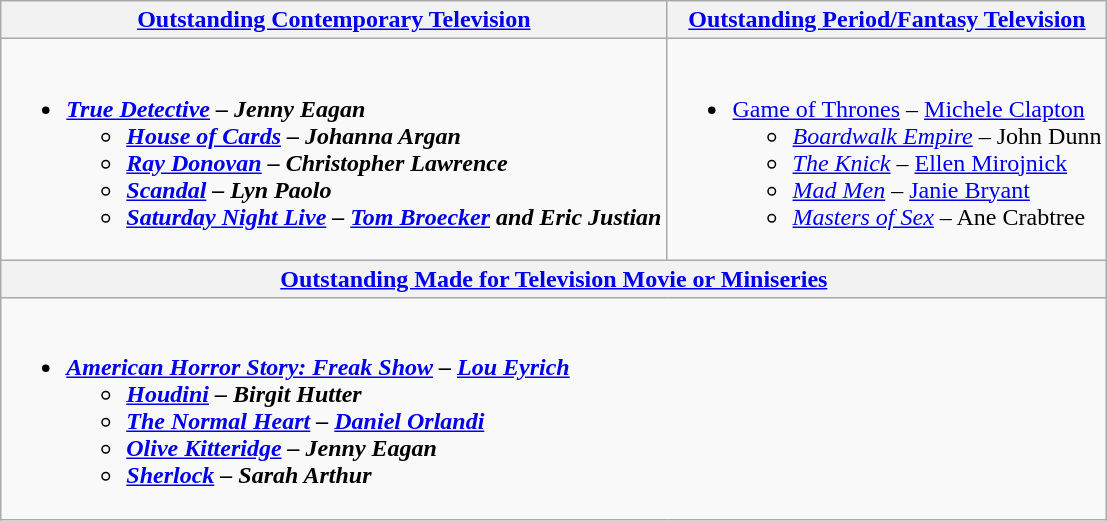<table class=wikitable style="width=100%">
<tr>
<th style="width=50%"><a href='#'>Outstanding Contemporary Television</a></th>
<th style="width=50%"><a href='#'>Outstanding Period/Fantasy Television</a></th>
</tr>
<tr>
<td valign="top"><br><ul><li><strong><em><a href='#'>True Detective</a><em> – Jenny Eagan<strong><ul><li></em><a href='#'>House of Cards</a><em> – Johanna Argan</li><li></em><a href='#'>Ray Donovan</a><em> – Christopher Lawrence</li><li></em><a href='#'>Scandal</a><em> – Lyn Paolo</li><li></em><a href='#'>Saturday Night Live</a><em> – <a href='#'>Tom Broecker</a> and Eric Justian</li></ul></li></ul></td>
<td valign="top"><br><ul><li></em></strong><a href='#'>Game of Thrones</a></em> – <a href='#'>Michele Clapton</a></strong><ul><li><em><a href='#'>Boardwalk Empire</a></em> – John Dunn</li><li><em><a href='#'>The Knick</a></em> – <a href='#'>Ellen Mirojnick</a></li><li><em><a href='#'>Mad Men</a></em> – <a href='#'>Janie Bryant</a></li><li><em><a href='#'>Masters of Sex</a></em> – Ane Crabtree</li></ul></li></ul></td>
</tr>
<tr>
<th style="width=50%" colspan="2"><a href='#'>Outstanding Made for Television Movie or Miniseries</a></th>
</tr>
<tr>
<td valign="top" colspan="2"><br><ul><li><strong><em><a href='#'>American Horror Story: Freak Show</a><em> – <a href='#'>Lou Eyrich</a><strong><ul><li></em><a href='#'>Houdini</a><em> – Birgit Hutter</li><li></em><a href='#'>The Normal Heart</a><em> – <a href='#'>Daniel Orlandi</a></li><li></em><a href='#'>Olive Kitteridge</a><em> – Jenny Eagan</li><li></em><a href='#'>Sherlock</a><em> – Sarah Arthur</li></ul></li></ul></td>
</tr>
</table>
